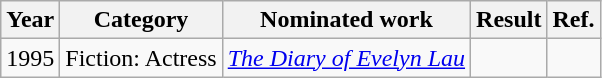<table class="wikitable plainrowheaders">
<tr>
<th scope="col">Year</th>
<th scope="col">Category</th>
<th scope="col">Nominated work</th>
<th scope="col">Result</th>
<th scope="col">Ref.</th>
</tr>
<tr>
<td>1995</td>
<td>Fiction: Actress</td>
<td><em><a href='#'>The Diary of Evelyn Lau</a></em></td>
<td></td>
<td align="center"></td>
</tr>
</table>
